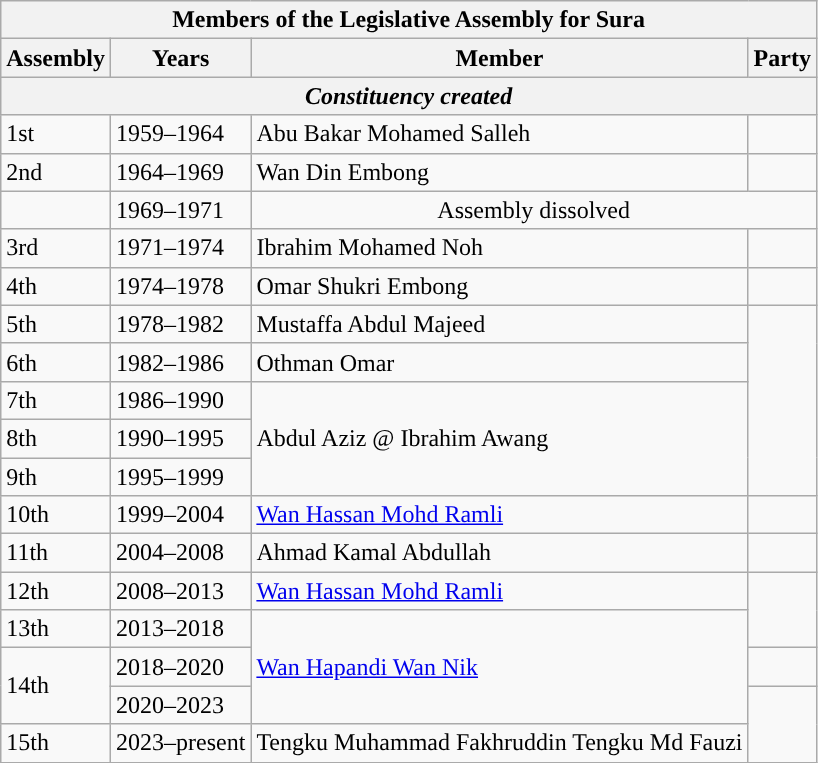<table class="wikitable">
<tr>
<th colspan="4">Members of the Legislative Assembly for Sura</th>
</tr>
<tr>
<th>Assembly</th>
<th>Years</th>
<th>Member</th>
<th>Party</th>
</tr>
<tr>
<th colspan="4" align="center"><em>Constituency created</em></th>
</tr>
<tr>
<td>1st</td>
<td>1959–1964</td>
<td>Abu Bakar Mohamed Salleh</td>
<td></td>
</tr>
<tr>
<td>2nd</td>
<td>1964–1969</td>
<td>Wan Din Embong</td>
<td></td>
</tr>
<tr>
<td></td>
<td>1969–1971</td>
<td colspan="2" align="center">Assembly dissolved</td>
</tr>
<tr>
<td>3rd</td>
<td>1971–1974</td>
<td>Ibrahim Mohamed Noh</td>
<td></td>
</tr>
<tr>
<td>4th</td>
<td>1974–1978</td>
<td>Omar Shukri Embong</td>
<td></td>
</tr>
<tr>
<td>5th</td>
<td>1978–1982</td>
<td>Mustaffa Abdul Majeed</td>
<td rowspan=5></td>
</tr>
<tr>
<td>6th</td>
<td>1982–1986</td>
<td>Othman Omar</td>
</tr>
<tr>
<td>7th</td>
<td>1986–1990</td>
<td rowspan="3">Abdul Aziz @ Ibrahim Awang</td>
</tr>
<tr>
<td>8th</td>
<td>1990–1995</td>
</tr>
<tr>
<td>9th</td>
<td>1995–1999</td>
</tr>
<tr>
<td>10th</td>
<td>1999–2004</td>
<td><a href='#'>Wan Hassan Mohd Ramli</a></td>
<td></td>
</tr>
<tr>
<td>11th</td>
<td>2004–2008</td>
<td>Ahmad Kamal Abdullah</td>
<td></td>
</tr>
<tr>
<td>12th</td>
<td>2008–2013</td>
<td><a href='#'>Wan Hassan Mohd Ramli</a></td>
<td rowspan="2"></td>
</tr>
<tr>
<td>13th</td>
<td>2013–2018</td>
<td rowspan="3"><a href='#'>Wan Hapandi Wan Nik</a></td>
</tr>
<tr>
<td rowspan="2">14th</td>
<td>2018–2020</td>
<td></td>
</tr>
<tr>
<td>2020–2023</td>
<td rowspan=2></td>
</tr>
<tr>
<td>15th</td>
<td>2023–present</td>
<td>Tengku Muhammad Fakhruddin Tengku Md Fauzi</td>
</tr>
</table>
